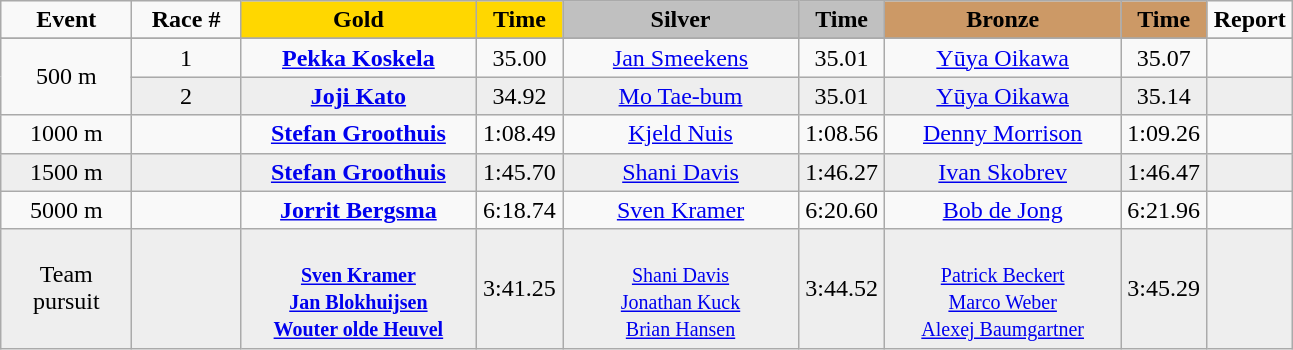<table class="wikitable">
<tr>
<td width="80" align="center"><strong>Event</strong></td>
<td width="65" align="center"><strong>Race #</strong></td>
<td width="150" bgcolor="gold" align="center"><strong>Gold</strong></td>
<td width="50" bgcolor="gold" align="center"><strong>Time</strong></td>
<td width="150" bgcolor="silver" align="center"><strong>Silver</strong></td>
<td width="50" bgcolor="silver" align="center"><strong>Time</strong></td>
<td width="150" bgcolor="#CC9966" align="center"><strong>Bronze</strong></td>
<td width="50" bgcolor="#CC9966" align="center"><strong>Time</strong></td>
<td width="50" align="center"><strong>Report</strong></td>
</tr>
<tr bgcolor="#cccccc">
</tr>
<tr>
<td rowspan=2 align="center">500 m</td>
<td align="center">1</td>
<td align="center"><strong><a href='#'>Pekka Koskela</a></strong><br><small></small></td>
<td align="center">35.00</td>
<td align="center"><a href='#'>Jan Smeekens</a><br><small></small></td>
<td align="center">35.01</td>
<td align="center"><a href='#'>Yūya Oikawa</a><br><small></small></td>
<td align="center">35.07</td>
<td align="center"></td>
</tr>
<tr bgcolor="#eeeeee">
<td align="center">2</td>
<td align="center"><strong><a href='#'>Joji Kato</a></strong><br><small></small></td>
<td align="center">34.92</td>
<td align="center"><a href='#'>Mo Tae-bum</a><br><small></small></td>
<td align="center">35.01</td>
<td align="center"><a href='#'>Yūya Oikawa</a><br><small></small></td>
<td align="center">35.14</td>
<td align="center"></td>
</tr>
<tr>
<td align="center">1000 m</td>
<td align="center"></td>
<td align="center"><strong><a href='#'>Stefan Groothuis</a></strong><br><small></small></td>
<td align="center">1:08.49</td>
<td align="center"><a href='#'>Kjeld Nuis</a><br><small></small></td>
<td align="center">1:08.56</td>
<td align="center"><a href='#'>Denny Morrison</a><br><small></small></td>
<td align="center">1:09.26</td>
<td align="center"></td>
</tr>
<tr bgcolor="#eeeeee">
<td align="center">1500 m</td>
<td align="center"></td>
<td align="center"><strong><a href='#'>Stefan Groothuis</a></strong><br><small></small></td>
<td align="center">1:45.70</td>
<td align="center"><a href='#'>Shani Davis</a><br><small></small></td>
<td align="center">1:46.27</td>
<td align="center"><a href='#'>Ivan Skobrev</a><br><small></small></td>
<td align="center">1:46.47</td>
<td align="center"></td>
</tr>
<tr>
<td align="center">5000 m</td>
<td align="center"></td>
<td align="center"><strong><a href='#'>Jorrit Bergsma</a></strong><br><small></small></td>
<td align="center">6:18.74</td>
<td align="center"><a href='#'>Sven Kramer</a><br><small></small></td>
<td align="center">6:20.60</td>
<td align="center"><a href='#'>Bob de Jong</a><br><small></small></td>
<td align="center">6:21.96</td>
<td align="center"></td>
</tr>
<tr bgcolor="#eeeeee">
<td align="center">Team pursuit</td>
<td align="center"></td>
<td align="center"><strong></strong><br><small><strong><a href='#'>Sven Kramer</a><br><a href='#'>Jan Blokhuijsen</a><br><a href='#'>Wouter olde Heuvel</a></strong></small></td>
<td align="center">3:41.25</td>
<td align="center"><br><small><a href='#'>Shani Davis</a><br><a href='#'>Jonathan Kuck</a><br><a href='#'>Brian Hansen</a></small></td>
<td align="center">3:44.52</td>
<td align="center"><br><small><a href='#'>Patrick Beckert</a><br><a href='#'>Marco Weber</a><br><a href='#'>Alexej Baumgartner</a></small></td>
<td align="center">3:45.29</td>
<td align="center"></td>
</tr>
</table>
